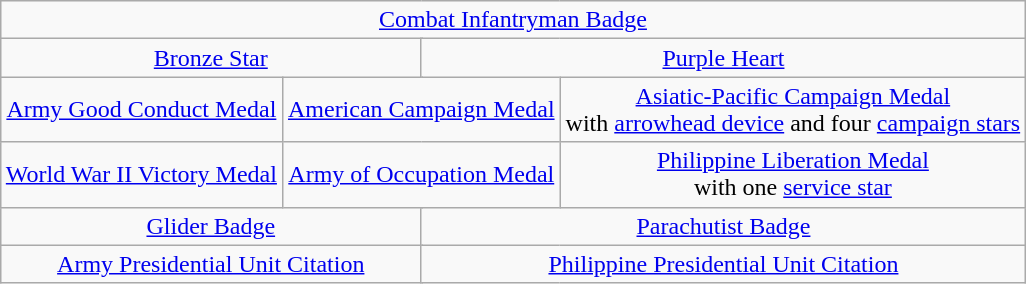<table class="wikitable" style="margin:1em auto; text-align:center;">
<tr>
<td colspan="12"><a href='#'>Combat Infantryman Badge</a></td>
</tr>
<tr>
<td colspan="6"><a href='#'>Bronze Star</a></td>
<td colspan="6"><a href='#'>Purple Heart</a></td>
</tr>
<tr>
<td colspan="4"><a href='#'>Army Good Conduct Medal</a></td>
<td colspan="4"><a href='#'>American Campaign Medal</a></td>
<td colspan="4"><a href='#'>Asiatic-Pacific Campaign Medal</a> <br> with <a href='#'>arrowhead device</a> and four <a href='#'>campaign stars</a></td>
</tr>
<tr>
<td colspan="4"><a href='#'>World War II Victory Medal</a></td>
<td colspan="4"><a href='#'>Army of Occupation Medal</a></td>
<td colspan="4"><a href='#'>Philippine Liberation Medal</a> <br> with one <a href='#'>service star</a></td>
</tr>
<tr>
<td colspan="6"><a href='#'>Glider Badge</a></td>
<td colspan="6"><a href='#'>Parachutist Badge</a></td>
</tr>
<tr>
<td colspan="6"><a href='#'>Army Presidential Unit Citation</a></td>
<td colspan="6"><a href='#'>Philippine Presidential Unit Citation</a></td>
</tr>
</table>
